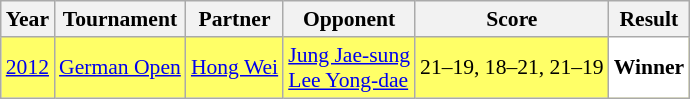<table class="sortable wikitable" style="font-size: 90%;">
<tr>
<th>Year</th>
<th>Tournament</th>
<th>Partner</th>
<th>Opponent</th>
<th>Score</th>
<th>Result</th>
</tr>
<tr style="background:#FFFF67">
<td align="center"><a href='#'>2012</a></td>
<td align="left"><a href='#'>German Open</a></td>
<td align="left"> <a href='#'>Hong Wei</a></td>
<td align="left"> <a href='#'>Jung Jae-sung</a> <br>  <a href='#'>Lee Yong-dae</a></td>
<td align="left">21–19, 18–21, 21–19</td>
<td style="text-align:left; background:white"> <strong>Winner</strong></td>
</tr>
</table>
